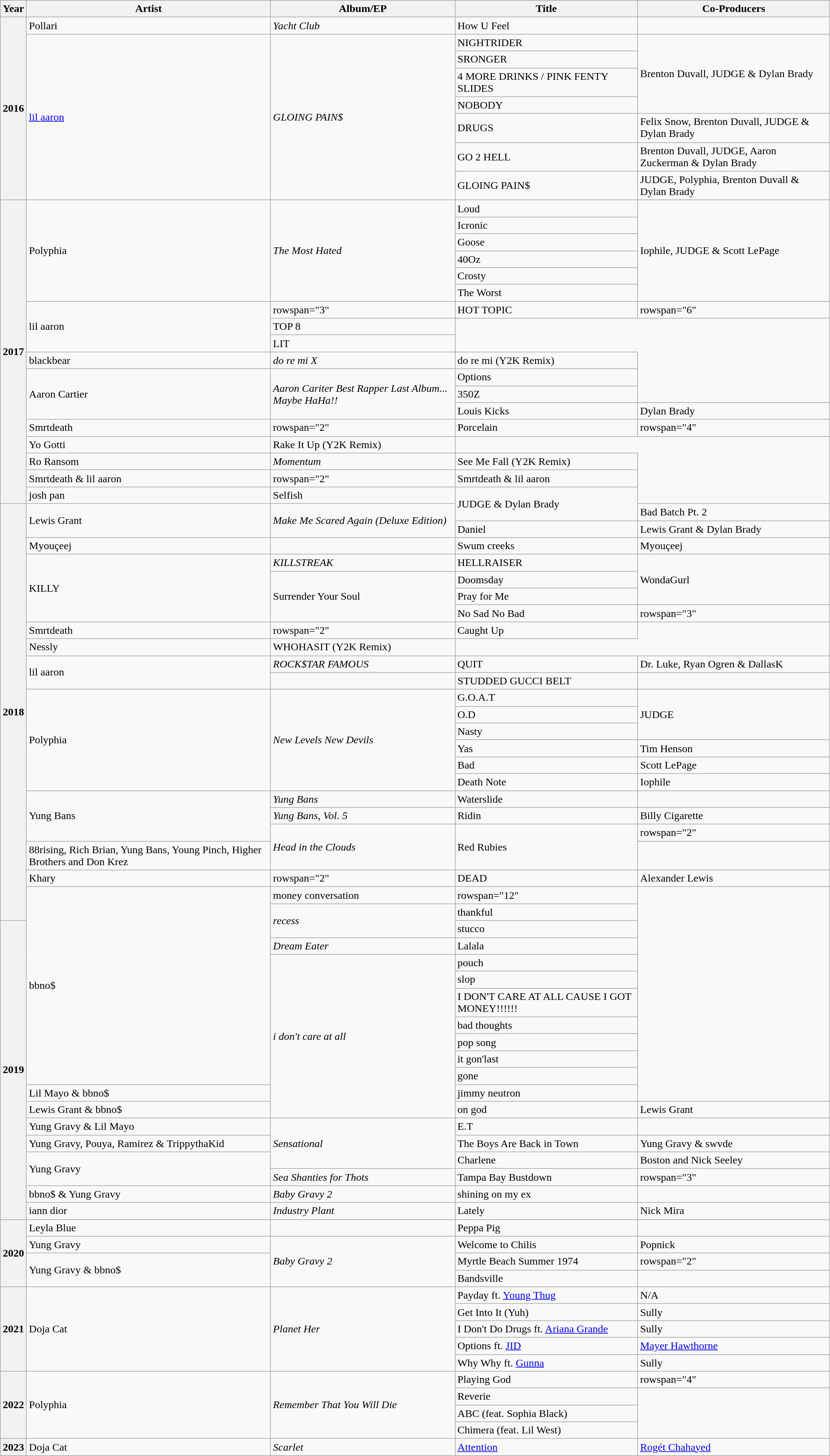<table class="wikitable plainrowheaders">
<tr>
<th>Year</th>
<th>Artist</th>
<th>Album/EP</th>
<th>Title</th>
<th>Co-Producers</th>
</tr>
<tr>
<th rowspan="8" scope="row">2016</th>
<td>Pollari</td>
<td><em>Yacht Club</em></td>
<td>How U Feel</td>
<td></td>
</tr>
<tr>
<td rowspan="7"><a href='#'>lil aaron</a></td>
<td rowspan="7"><em>GLOING PAIN$</em></td>
<td>NIGHTRIDER</td>
<td rowspan="4">Brenton Duvall, JUDGE & Dylan Brady</td>
</tr>
<tr>
<td>SRONGER</td>
</tr>
<tr>
<td>4 MORE DRINKS / PINK FENTY SLIDES</td>
</tr>
<tr>
<td>NOBODY</td>
</tr>
<tr>
<td>DRUGS</td>
<td>Felix Snow, Brenton Duvall, JUDGE & Dylan Brady</td>
</tr>
<tr>
<td>GO 2 HELL</td>
<td>Brenton Duvall, JUDGE, Aaron Zuckerman & Dylan Brady</td>
</tr>
<tr>
<td>GLOING PAIN$</td>
<td>JUDGE, Polyphia, Brenton Duvall & Dylan Brady</td>
</tr>
<tr>
<th rowspan="18" scope="row">2017</th>
<td rowspan="6">Polyphia</td>
<td rowspan="6"><em>The Most Hated</em></td>
<td>Loud</td>
<td rowspan="6">Iophile, JUDGE & Scott LePage</td>
</tr>
<tr>
<td>Icronic</td>
</tr>
<tr>
<td>Goose</td>
</tr>
<tr>
<td>40Oz</td>
</tr>
<tr>
<td>Crosty</td>
</tr>
<tr>
<td>The Worst</td>
</tr>
<tr>
<td rowspan="3">lil aaron</td>
<td>rowspan="3" </td>
<td>HOT TOPIC</td>
<td>rowspan="6" </td>
</tr>
<tr>
<td>TOP 8</td>
</tr>
<tr>
<td>LIT</td>
</tr>
<tr>
<td>blackbear</td>
<td><em>do re mi X</em></td>
<td>do re mi (Y2K Remix)</td>
</tr>
<tr>
<td rowspan="3">Aaron Cartier</td>
<td rowspan="3"><em>Aaron Cariter Best Rapper Last Album... Maybe HaHa!!</em></td>
<td>Options</td>
</tr>
<tr>
<td>350Z</td>
</tr>
<tr>
<td>Louis Kicks</td>
<td>Dylan Brady</td>
</tr>
<tr>
<td>Smrtdeath</td>
<td>rowspan="2" </td>
<td>Porcelain</td>
<td>rowspan="4" </td>
</tr>
<tr>
<td>Yo Gotti</td>
<td>Rake It Up (Y2K Remix)</td>
</tr>
<tr>
<td>Ro Ransom</td>
<td><em>Momentum</em></td>
<td>See Me Fall (Y2K Remix)</td>
</tr>
<tr>
<td>Smrtdeath & lil aaron</td>
<td>rowspan="2" </td>
<td>Smrtdeath & lil aaron</td>
</tr>
<tr>
<td>josh pan</td>
<td>Selfish</td>
<td rowspan="2">JUDGE & Dylan Brady</td>
</tr>
<tr>
<th rowspan="24" scope="row">2018</th>
<td rowspan="2">Lewis Grant</td>
<td rowspan="2"><em>Make Me Scared Again (Deluxe Edition)</em></td>
<td>Bad Batch Pt. 2</td>
</tr>
<tr>
<td>Daniel</td>
<td>Lewis Grant & Dylan Brady</td>
</tr>
<tr>
<td>Myouçeej</td>
<td></td>
<td>Swum creeks</td>
<td>Myouçeej</td>
</tr>
<tr>
<td rowspan="4">KILLY</td>
<td><em>KILLSTREAK</em></td>
<td>HELLRAISER</td>
<td rowspan="3">WondaGurl</td>
</tr>
<tr>
<td rowspan="3">Surrender Your Soul</td>
<td>Doomsday</td>
</tr>
<tr>
<td>Pray for Me</td>
</tr>
<tr>
<td>No Sad No Bad</td>
<td>rowspan="3" </td>
</tr>
<tr>
<td>Smrtdeath</td>
<td>rowspan="2" </td>
<td>Caught Up</td>
</tr>
<tr>
<td>Nessly</td>
<td>WHOHASIT (Y2K Remix)</td>
</tr>
<tr>
<td rowspan="2">lil aaron</td>
<td><em>ROCK$TAR FAMOUS</em></td>
<td>QUIT</td>
<td>Dr. Luke, Ryan Ogren & DallasK</td>
</tr>
<tr>
<td></td>
<td>STUDDED GUCCI BELT</td>
<td></td>
</tr>
<tr>
<td rowspan="6">Polyphia</td>
<td rowspan="6"><em>New Levels New Devils</em></td>
<td>G.O.A.T</td>
<td rowspan="3">JUDGE</td>
</tr>
<tr>
<td>O.D</td>
</tr>
<tr>
<td>Nasty</td>
</tr>
<tr>
<td>Yas</td>
<td>Tim Henson</td>
</tr>
<tr>
<td>Bad</td>
<td>Scott LePage</td>
</tr>
<tr>
<td>Death Note</td>
<td>Iophile</td>
</tr>
<tr>
<td rowspan="3">Yung Bans</td>
<td><em>Yung Bans</em></td>
<td>Waterslide</td>
<td></td>
</tr>
<tr>
<td><em>Yung Bans, Vol. 5</em></td>
<td>Ridin</td>
<td>Billy Cigarette</td>
</tr>
<tr>
<td rowspan="2"><em>Head in the Clouds</em></td>
<td rowspan="2">Red Rubies</td>
<td>rowspan="2" </td>
</tr>
<tr>
<td>88rising, Rich Brian, Yung Bans, Young Pinch, Higher Brothers and Don Krez</td>
</tr>
<tr>
<td>Khary</td>
<td>rowspan="2" </td>
<td>DEAD</td>
<td>Alexander Lewis</td>
</tr>
<tr>
<td rowspan="11">bbno$</td>
<td>money conversation</td>
<td>rowspan="12" </td>
</tr>
<tr>
<td rowspan="2"><em>recess</em></td>
<td>thankful</td>
</tr>
<tr>
<th rowspan="18" scope="row">2019</th>
<td>stucco</td>
</tr>
<tr>
<td><em>Dream Eater</em></td>
<td>Lalala</td>
</tr>
<tr>
<td rowspan="9"><em>i don't care at all</em></td>
<td>pouch</td>
</tr>
<tr>
<td>slop</td>
</tr>
<tr>
<td>I DON'T CARE AT ALL CAUSE I GOT MONEY!!!!!!</td>
</tr>
<tr>
<td>bad thoughts</td>
</tr>
<tr>
<td>pop song</td>
</tr>
<tr>
<td>it gon'last</td>
</tr>
<tr>
<td>gone</td>
</tr>
<tr>
<td>Lil Mayo & bbno$</td>
<td>jimmy neutron</td>
</tr>
<tr>
<td>Lewis Grant & bbno$</td>
<td>on god</td>
<td>Lewis Grant</td>
</tr>
<tr>
<td>Yung Gravy & Lil Mayo</td>
<td rowspan="3"><em>Sensational</em></td>
<td>E.T</td>
<td></td>
</tr>
<tr>
<td>Yung Gravy, Pouya, Ramirez & TrippythaKid</td>
<td>The Boys Are Back in Town</td>
<td>Yung Gravy & swvde</td>
</tr>
<tr>
<td rowspan="3">Yung Gravy</td>
<td>Charlene</td>
<td>Boston and Nick Seeley</td>
</tr>
<tr>
<td><em>Sea Shanties for Thots</em></td>
<td>Tampa Bay Bustdown</td>
<td>rowspan="3" </td>
</tr>
<tr>
<td rowspan="2"><em>Baby Gravy 2</em></td>
<td rowspan="2">shining on my ex</td>
</tr>
<tr>
<td>bbno$ & Yung Gravy</td>
</tr>
<tr>
<td>iann dior</td>
<td><em>Industry Plant</em></td>
<td>Lately</td>
<td>Nick Mira</td>
</tr>
<tr>
<th rowspan="4" scope="row">2020</th>
<td>Leyla Blue</td>
<td></td>
<td>Peppa Pig</td>
<td></td>
</tr>
<tr>
<td>Yung Gravy</td>
<td rowspan="3"><em>Baby Gravy 2</em></td>
<td>Welcome to Chilis</td>
<td>Popnick</td>
</tr>
<tr>
<td rowspan="2">Yung Gravy & bbno$</td>
<td>Myrtle Beach Summer 1974</td>
<td>rowspan="2" </td>
</tr>
<tr>
<td>Bandsville</td>
</tr>
<tr>
<th rowspan="5" scope="row">2021</th>
<td rowspan="5">Doja Cat</td>
<td rowspan="5"><em>Planet Her</em></td>
<td>Payday ft. <a href='#'>Young Thug</a></td>
<td>N/A</td>
</tr>
<tr>
<td>Get Into It (Yuh)</td>
<td>Sully</td>
</tr>
<tr>
<td>I Don't Do Drugs ft. <a href='#'>Ariana Grande</a></td>
<td>Sully</td>
</tr>
<tr>
<td>Options ft. <a href='#'>JID</a></td>
<td><a href='#'>Mayer Hawthorne</a></td>
</tr>
<tr>
<td>Why Why ft. <a href='#'>Gunna</a></td>
<td>Sully</td>
</tr>
<tr>
<th rowspan="4" scope="row">2022</th>
<td rowspan="4">Polyphia</td>
<td rowspan="4"><em>Remember That You Will Die</em></td>
<td>Playing God</td>
<td>rowspan="4" </td>
</tr>
<tr>
<td>Reverie</td>
</tr>
<tr>
<td>ABC (feat. Sophia Black)</td>
</tr>
<tr>
<td>Chimera (feat. Lil West)</td>
</tr>
<tr>
<th>2023</th>
<td>Doja Cat</td>
<td><em>Scarlet</em></td>
<td><a href='#'>Attention</a></td>
<td><a href='#'>Rogét Chahayed</a></td>
</tr>
</table>
